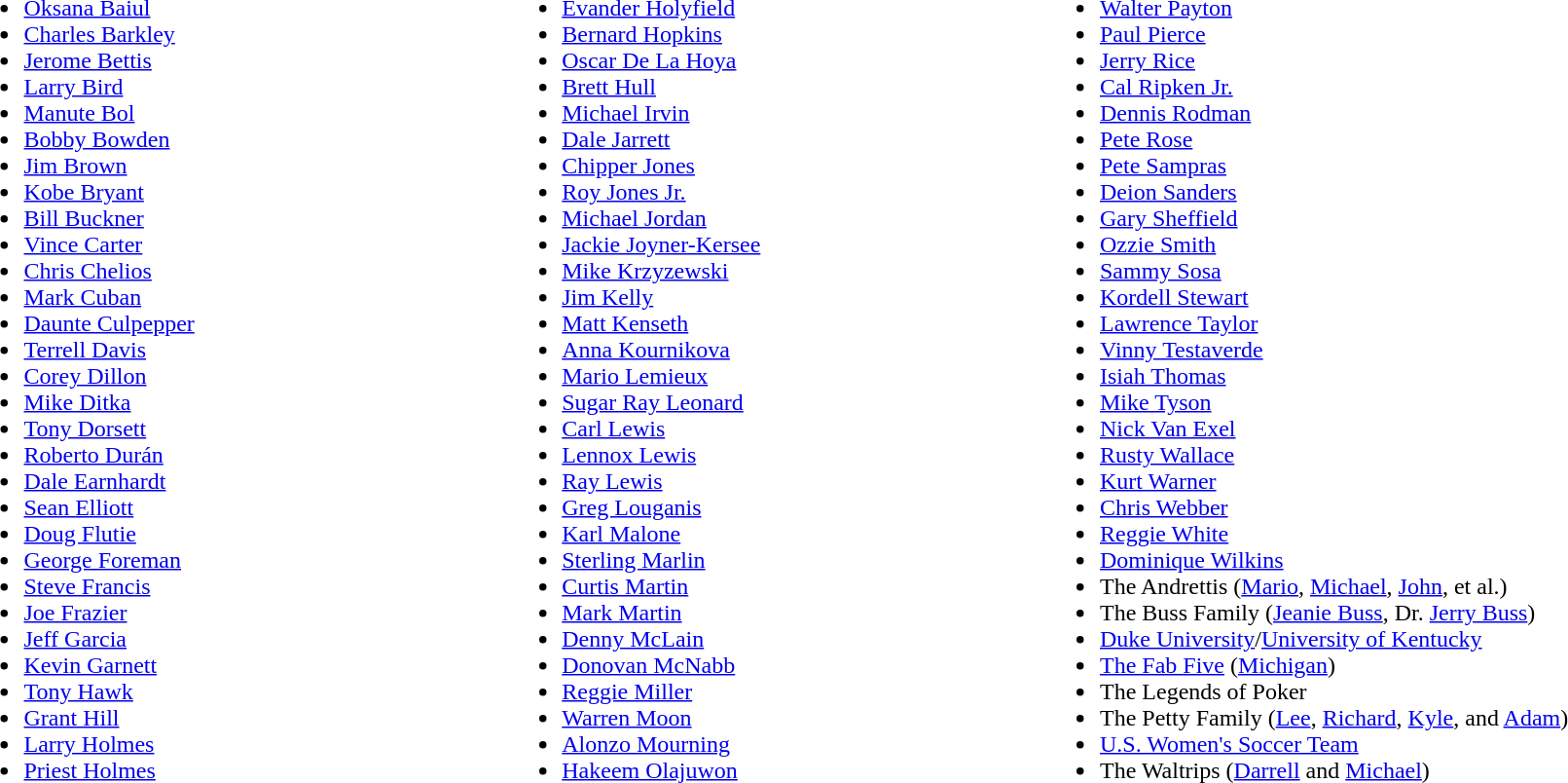<table>
<tr>
<td width="33%"><br><ul><li><a href='#'>Oksana Baiul</a></li><li><a href='#'>Charles Barkley</a></li><li><a href='#'>Jerome Bettis</a></li><li><a href='#'>Larry Bird</a></li><li><a href='#'>Manute Bol</a></li><li><a href='#'>Bobby Bowden</a></li><li><a href='#'>Jim Brown</a></li><li><a href='#'>Kobe Bryant</a></li><li><a href='#'>Bill Buckner</a></li><li><a href='#'>Vince Carter</a></li><li><a href='#'>Chris Chelios</a></li><li><a href='#'>Mark Cuban</a></li><li><a href='#'>Daunte Culpepper</a></li><li><a href='#'>Terrell Davis</a></li><li><a href='#'>Corey Dillon</a></li><li><a href='#'>Mike Ditka</a></li><li><a href='#'>Tony Dorsett</a></li><li><a href='#'>Roberto Durán</a></li><li><a href='#'>Dale Earnhardt</a></li><li><a href='#'>Sean Elliott</a></li><li><a href='#'>Doug Flutie</a></li><li><a href='#'>George Foreman</a></li><li><a href='#'>Steve Francis</a></li><li><a href='#'>Joe Frazier</a></li><li><a href='#'>Jeff Garcia</a></li><li><a href='#'>Kevin Garnett</a></li><li><a href='#'>Tony Hawk</a></li><li><a href='#'>Grant Hill</a></li><li><a href='#'>Larry Holmes</a></li><li><a href='#'>Priest Holmes</a></li></ul></td>
<td width="33%"><br><ul><li><a href='#'>Evander Holyfield</a></li><li><a href='#'>Bernard Hopkins</a></li><li><a href='#'>Oscar De La Hoya</a></li><li><a href='#'>Brett Hull</a></li><li><a href='#'>Michael Irvin</a></li><li><a href='#'>Dale Jarrett</a></li><li><a href='#'>Chipper Jones</a></li><li><a href='#'>Roy Jones Jr.</a></li><li><a href='#'>Michael Jordan</a></li><li><a href='#'>Jackie Joyner-Kersee</a></li><li><a href='#'>Mike Krzyzewski</a></li><li><a href='#'>Jim Kelly</a></li><li><a href='#'>Matt Kenseth</a></li><li><a href='#'>Anna Kournikova</a></li><li><a href='#'>Mario Lemieux</a></li><li><a href='#'>Sugar Ray Leonard</a></li><li><a href='#'>Carl Lewis</a></li><li><a href='#'>Lennox Lewis</a></li><li><a href='#'>Ray Lewis</a></li><li><a href='#'>Greg Louganis</a></li><li><a href='#'>Karl Malone</a></li><li><a href='#'>Sterling Marlin</a></li><li><a href='#'>Curtis Martin</a></li><li><a href='#'>Mark Martin</a></li><li><a href='#'>Denny McLain</a></li><li><a href='#'>Donovan McNabb</a></li><li><a href='#'>Reggie Miller</a></li><li><a href='#'>Warren Moon</a></li><li><a href='#'>Alonzo Mourning</a></li><li><a href='#'>Hakeem Olajuwon</a></li></ul></td>
<td width="33%"><br><ul><li><a href='#'>Walter Payton</a></li><li><a href='#'>Paul Pierce</a></li><li><a href='#'>Jerry Rice</a></li><li><a href='#'>Cal Ripken Jr.</a></li><li><a href='#'>Dennis Rodman</a></li><li><a href='#'>Pete Rose</a></li><li><a href='#'>Pete Sampras</a></li><li><a href='#'>Deion Sanders</a></li><li><a href='#'>Gary Sheffield</a></li><li><a href='#'>Ozzie Smith</a></li><li><a href='#'>Sammy Sosa</a></li><li><a href='#'>Kordell Stewart</a></li><li><a href='#'>Lawrence Taylor</a></li><li><a href='#'>Vinny Testaverde</a></li><li><a href='#'>Isiah Thomas</a></li><li><a href='#'>Mike Tyson</a></li><li><a href='#'>Nick Van Exel</a></li><li><a href='#'>Rusty Wallace</a></li><li><a href='#'>Kurt Warner</a></li><li><a href='#'>Chris Webber</a></li><li><a href='#'>Reggie White</a></li><li><a href='#'>Dominique Wilkins</a></li><li>The Andrettis (<a href='#'>Mario</a>, <a href='#'>Michael</a>, <a href='#'>John</a>, et al.)</li><li>The Buss Family (<a href='#'>Jeanie Buss</a>, Dr. <a href='#'>Jerry Buss</a>)</li><li><a href='#'>Duke University</a>/<a href='#'>University of Kentucky</a></li><li><a href='#'>The Fab Five</a> (<a href='#'>Michigan</a>)</li><li>The Legends of Poker</li><li>The Petty Family (<a href='#'>Lee</a>, <a href='#'>Richard</a>, <a href='#'>Kyle</a>, and <a href='#'>Adam</a>)</li><li><a href='#'>U.S. Women's Soccer Team</a></li><li>The Waltrips (<a href='#'>Darrell</a> and <a href='#'>Michael</a>)</li></ul></td>
</tr>
</table>
